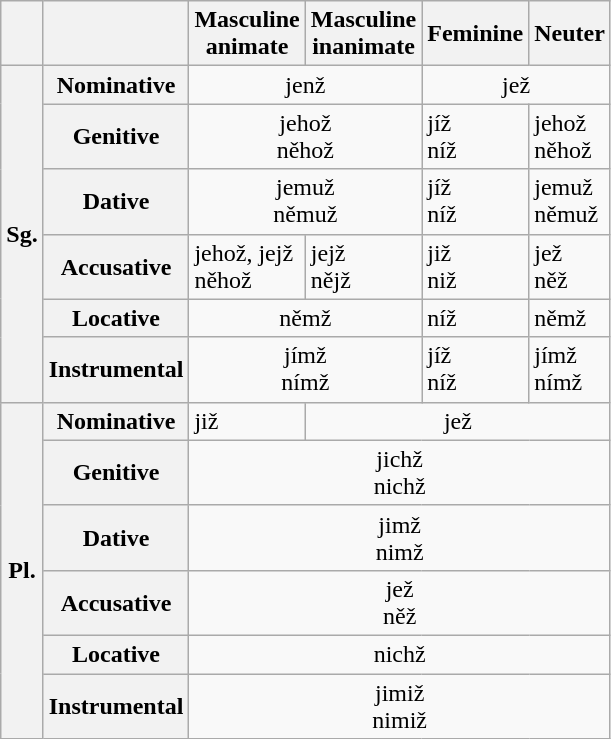<table class=wikitable>
<tr>
<th> </th>
<th> </th>
<th>Masculine<br>animate</th>
<th>Masculine<br>inanimate</th>
<th>Feminine</th>
<th>Neuter</th>
</tr>
<tr>
<th rowspan="6">Sg.</th>
<th>Nominative</th>
<td colspan=2 align=center>jenž</td>
<td colspan=2 align=center>jež</td>
</tr>
<tr>
<th>Genitive</th>
<td colspan=2 align=center>jehož<br>něhož</td>
<td>jíž<br>níž</td>
<td>jehož<br>něhož</td>
</tr>
<tr>
<th>Dative</th>
<td colspan=2 align=center>jemuž<br>němuž</td>
<td>jíž<br>níž</td>
<td>jemuž<br>němuž</td>
</tr>
<tr>
<th>Accusative</th>
<td>jehož, jejž<br>něhož</td>
<td>jejž<br>nějž</td>
<td>již<br>niž</td>
<td>jež<br>něž</td>
</tr>
<tr>
<th>Locative</th>
<td colspan=2 align=center>němž</td>
<td>níž</td>
<td>němž</td>
</tr>
<tr>
<th>Instrumental</th>
<td colspan=2 align=center>jímž<br>nímž</td>
<td>jíž<br>níž</td>
<td>jímž<br>nímž</td>
</tr>
<tr>
<th rowspan="6">Pl.</th>
<th>Nominative</th>
<td>již</td>
<td colspan=3 align=center>jež</td>
</tr>
<tr>
<th>Genitive</th>
<td colspan=4 align=center>jichž<br>nichž</td>
</tr>
<tr>
<th>Dative</th>
<td colspan=4 align=center>jimž<br>nimž</td>
</tr>
<tr>
<th>Accusative</th>
<td colspan=4 align=center>jež<br>něž</td>
</tr>
<tr>
<th>Locative</th>
<td colspan=4 align=center>nichž</td>
</tr>
<tr>
<th>Instrumental</th>
<td colspan=4 align=center>jimiž<br>nimiž</td>
</tr>
</table>
